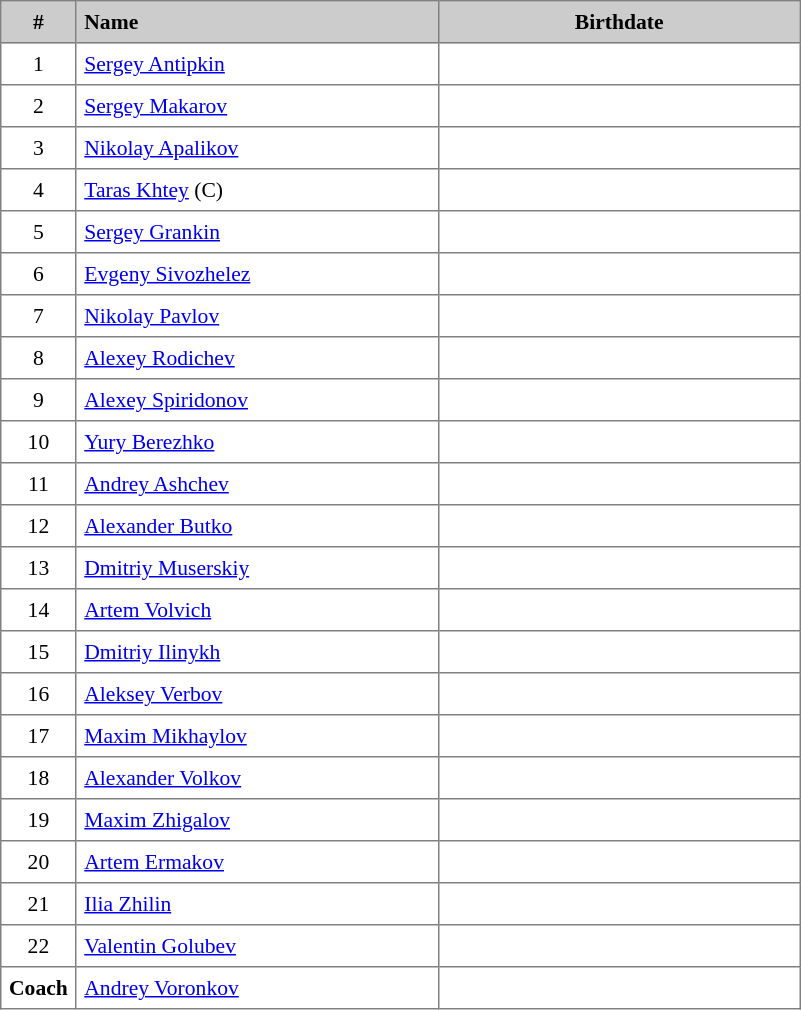<table border="1" cellspacing="2" cellpadding="5" style="border-collapse: collapse; font-size: 90%;">
<tr style="background:#ccc;">
<th>#</th>
<th style="text-align:left; width:16em;">Name</th>
<th style="text-align:center; width:16em;">Birthdate</th>
</tr>
<tr>
<td style="text-align:center;">1</td>
<td><a href='#'>Sergey Antipkin</a></td>
<td align="center"></td>
</tr>
<tr>
<td style="text-align:center;">2</td>
<td><a href='#'>Sergey Makarov</a></td>
<td align="center"></td>
</tr>
<tr>
<td style="text-align:center;">3</td>
<td><a href='#'>Nikolay Apalikov</a></td>
<td align="center"></td>
</tr>
<tr>
<td style="text-align:center;">4</td>
<td><a href='#'>Taras Khtey</a> (C)</td>
<td align="center"></td>
</tr>
<tr>
<td style="text-align:center;">5</td>
<td><a href='#'>Sergey Grankin</a></td>
<td align="center"></td>
</tr>
<tr>
<td style="text-align:center;">6</td>
<td><a href='#'>Evgeny Sivozhelez</a></td>
<td align="center"></td>
</tr>
<tr>
<td style="text-align:center;">7</td>
<td><a href='#'>Nikolay Pavlov</a></td>
<td align="center"></td>
</tr>
<tr>
<td style="text-align:center;">8</td>
<td><a href='#'>Alexey Rodichev</a></td>
<td align="center"></td>
</tr>
<tr>
<td style="text-align:center;">9</td>
<td><a href='#'>Alexey Spiridonov</a></td>
<td align="center"></td>
</tr>
<tr>
<td style="text-align:center;">10</td>
<td><a href='#'>Yury Berezhko</a></td>
<td align="center"></td>
</tr>
<tr>
<td style="text-align:center;">11</td>
<td><a href='#'>Andrey Ashchev</a></td>
<td align="center"></td>
</tr>
<tr>
<td style="text-align:center;">12</td>
<td><a href='#'>Alexander Butko</a></td>
<td align="center"></td>
</tr>
<tr>
<td style="text-align:center;">13</td>
<td><a href='#'>Dmitriy Muserskiy</a></td>
<td align="center"></td>
</tr>
<tr>
<td style="text-align:center;">14</td>
<td><a href='#'>Artem Volvich</a></td>
<td align="center"></td>
</tr>
<tr>
<td style="text-align:center;">15</td>
<td><a href='#'>Dmitriy Ilinykh</a></td>
<td align="center"></td>
</tr>
<tr>
<td style="text-align:center;">16</td>
<td><a href='#'>Aleksey Verbov</a></td>
<td align="center"></td>
</tr>
<tr>
<td style="text-align:center;">17</td>
<td><a href='#'>Maxim Mikhaylov</a></td>
<td align="center"></td>
</tr>
<tr>
<td style="text-align:center;">18</td>
<td><a href='#'>Alexander Volkov</a></td>
<td align="center"></td>
</tr>
<tr>
<td style="text-align:center;">19</td>
<td><a href='#'>Maxim Zhigalov</a></td>
<td align="center"></td>
</tr>
<tr>
<td style="text-align:center;">20</td>
<td><a href='#'>Artem Ermakov</a></td>
<td align="center"></td>
</tr>
<tr>
<td style="text-align:center;">21</td>
<td><a href='#'>Ilia Zhilin</a></td>
<td align="center"></td>
</tr>
<tr>
<td style="text-align:center;">22</td>
<td><a href='#'>Valentin Golubev</a></td>
<td align="center"></td>
</tr>
<tr>
<td style="text-align:center;"><strong>Coach</strong></td>
<td><a href='#'>Andrey Voronkov</a></td>
<td align="center"></td>
</tr>
</table>
